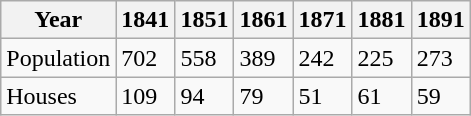<table class="wikitable">
<tr>
<th>Year</th>
<th>1841</th>
<th>1851</th>
<th>1861</th>
<th>1871</th>
<th>1881</th>
<th>1891</th>
</tr>
<tr>
<td>Population</td>
<td>702</td>
<td>558</td>
<td>389</td>
<td>242</td>
<td>225</td>
<td>273</td>
</tr>
<tr>
<td>Houses</td>
<td>109</td>
<td>94</td>
<td>79</td>
<td>51</td>
<td>61</td>
<td>59</td>
</tr>
</table>
